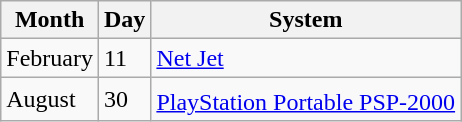<table class="wikitable">
<tr>
<th>Month</th>
<th>Day</th>
<th>System</th>
</tr>
<tr>
<td>February</td>
<td>11</td>
<td><a href='#'>Net Jet</a></td>
</tr>
<tr>
<td>August</td>
<td>30</td>
<td><a href='#'>PlayStation Portable PSP-2000</a><sup></sup></td>
</tr>
</table>
